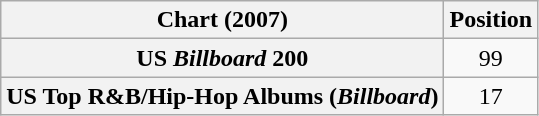<table class="wikitable sortable plainrowheaders">
<tr>
<th scope="col">Chart (2007)</th>
<th scope="col">Position</th>
</tr>
<tr>
<th scope="row">US <em>Billboard</em> 200</th>
<td style="text-align:center;">99</td>
</tr>
<tr>
<th scope="row">US Top R&B/Hip-Hop Albums (<em>Billboard</em>)</th>
<td style="text-align:center;">17</td>
</tr>
</table>
